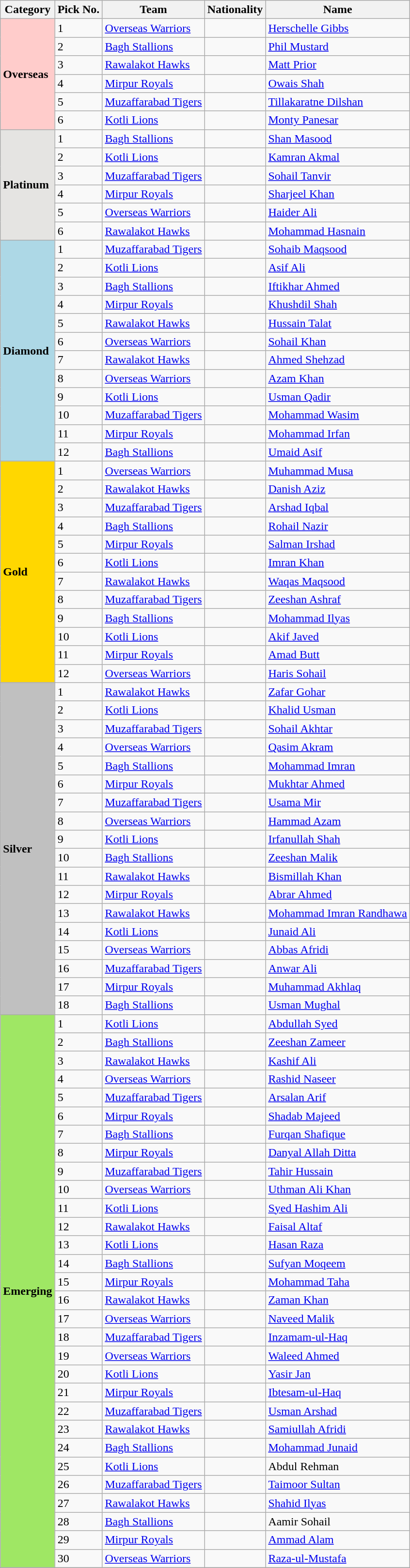<table class="wikitable">
<tr>
<th>Category</th>
<th>Pick No.</th>
<th>Team</th>
<th>Nationality</th>
<th>Name</th>
</tr>
<tr>
<td rowspan="6" style="background:#ffcccb"><strong>Overseas</strong></td>
<td>1</td>
<td><a href='#'>Overseas Warriors</a></td>
<td></td>
<td><a href='#'>Herschelle Gibbs</a></td>
</tr>
<tr>
<td>2</td>
<td><a href='#'>Bagh Stallions</a></td>
<td></td>
<td><a href='#'>Phil Mustard</a></td>
</tr>
<tr>
<td>3</td>
<td><a href='#'>Rawalakot Hawks</a></td>
<td></td>
<td><a href='#'>Matt Prior</a></td>
</tr>
<tr>
<td>4</td>
<td><a href='#'>Mirpur Royals</a></td>
<td></td>
<td><a href='#'>Owais Shah</a></td>
</tr>
<tr>
<td>5</td>
<td><a href='#'>Muzaffarabad Tigers</a></td>
<td></td>
<td><a href='#'>Tillakaratne Dilshan</a></td>
</tr>
<tr>
<td>6</td>
<td><a href='#'>Kotli Lions</a></td>
<td></td>
<td><a href='#'>Monty Panesar</a></td>
</tr>
<tr>
<td rowspan="6" style="background:#E5E4E2"><strong>Platinum</strong></td>
<td>1</td>
<td><a href='#'>Bagh Stallions</a></td>
<td></td>
<td><a href='#'>Shan Masood</a></td>
</tr>
<tr>
<td>2</td>
<td><a href='#'>Kotli Lions</a></td>
<td></td>
<td><a href='#'>Kamran Akmal</a></td>
</tr>
<tr>
<td>3</td>
<td><a href='#'>Muzaffarabad Tigers</a></td>
<td></td>
<td><a href='#'>Sohail Tanvir</a></td>
</tr>
<tr>
<td>4</td>
<td><a href='#'>Mirpur Royals</a></td>
<td></td>
<td><a href='#'>Sharjeel Khan</a></td>
</tr>
<tr>
<td>5</td>
<td><a href='#'>Overseas Warriors</a></td>
<td></td>
<td><a href='#'>Haider Ali</a></td>
</tr>
<tr>
<td>6</td>
<td><a href='#'>Rawalakot Hawks</a></td>
<td></td>
<td><a href='#'>Mohammad Hasnain</a></td>
</tr>
<tr>
<td rowspan="12" style="background:lightblue"><strong>Diamond</strong></td>
<td>1</td>
<td><a href='#'>Muzaffarabad Tigers</a></td>
<td></td>
<td><a href='#'>Sohaib Maqsood</a></td>
</tr>
<tr>
<td>2</td>
<td><a href='#'>Kotli Lions</a></td>
<td></td>
<td><a href='#'>Asif Ali</a></td>
</tr>
<tr>
<td>3</td>
<td><a href='#'>Bagh Stallions</a></td>
<td></td>
<td><a href='#'>Iftikhar Ahmed</a></td>
</tr>
<tr>
<td>4</td>
<td><a href='#'>Mirpur Royals</a></td>
<td></td>
<td><a href='#'>Khushdil Shah</a></td>
</tr>
<tr>
<td>5</td>
<td><a href='#'>Rawalakot Hawks</a></td>
<td></td>
<td><a href='#'>Hussain Talat</a></td>
</tr>
<tr>
<td>6</td>
<td><a href='#'>Overseas Warriors</a></td>
<td></td>
<td><a href='#'>Sohail Khan</a></td>
</tr>
<tr>
<td>7</td>
<td><a href='#'>Rawalakot Hawks</a></td>
<td></td>
<td><a href='#'>Ahmed Shehzad</a></td>
</tr>
<tr>
<td>8</td>
<td><a href='#'>Overseas Warriors</a></td>
<td></td>
<td><a href='#'>Azam Khan</a></td>
</tr>
<tr>
<td>9</td>
<td><a href='#'>Kotli Lions</a></td>
<td></td>
<td><a href='#'>Usman Qadir</a></td>
</tr>
<tr>
<td>10</td>
<td><a href='#'>Muzaffarabad Tigers</a></td>
<td></td>
<td><a href='#'>Mohammad Wasim</a></td>
</tr>
<tr>
<td>11</td>
<td><a href='#'>Mirpur Royals</a></td>
<td></td>
<td><a href='#'>Mohammad Irfan</a></td>
</tr>
<tr>
<td>12</td>
<td><a href='#'>Bagh Stallions</a></td>
<td></td>
<td><a href='#'>Umaid Asif</a></td>
</tr>
<tr>
<td rowspan="12" style="background:gold"><strong>Gold</strong></td>
<td>1</td>
<td><a href='#'>Overseas Warriors</a></td>
<td></td>
<td><a href='#'>Muhammad Musa</a></td>
</tr>
<tr>
<td>2</td>
<td><a href='#'>Rawalakot Hawks</a></td>
<td></td>
<td><a href='#'>Danish Aziz</a></td>
</tr>
<tr>
<td>3</td>
<td><a href='#'>Muzaffarabad Tigers</a></td>
<td></td>
<td><a href='#'>Arshad Iqbal</a></td>
</tr>
<tr>
<td>4</td>
<td><a href='#'>Bagh Stallions</a></td>
<td></td>
<td><a href='#'>Rohail Nazir</a></td>
</tr>
<tr>
<td>5</td>
<td><a href='#'>Mirpur Royals</a></td>
<td></td>
<td><a href='#'>Salman Irshad</a></td>
</tr>
<tr>
<td>6</td>
<td><a href='#'>Kotli Lions</a></td>
<td></td>
<td><a href='#'>Imran Khan</a></td>
</tr>
<tr>
<td>7</td>
<td><a href='#'>Rawalakot Hawks</a></td>
<td></td>
<td><a href='#'>Waqas Maqsood</a></td>
</tr>
<tr>
<td>8</td>
<td><a href='#'>Muzaffarabad Tigers</a></td>
<td></td>
<td><a href='#'>Zeeshan Ashraf</a></td>
</tr>
<tr>
<td>9</td>
<td><a href='#'>Bagh Stallions</a></td>
<td></td>
<td><a href='#'>Mohammad Ilyas</a></td>
</tr>
<tr>
<td>10</td>
<td><a href='#'>Kotli Lions</a></td>
<td></td>
<td><a href='#'>Akif Javed</a></td>
</tr>
<tr>
<td>11</td>
<td><a href='#'>Mirpur Royals</a></td>
<td></td>
<td><a href='#'>Amad Butt</a></td>
</tr>
<tr>
<td>12</td>
<td><a href='#'>Overseas Warriors</a></td>
<td></td>
<td><a href='#'>Haris Sohail</a></td>
</tr>
<tr>
<td rowspan="18" style="background:#C0C0C0"><strong>Silver</strong></td>
<td>1</td>
<td><a href='#'>Rawalakot Hawks</a></td>
<td></td>
<td><a href='#'>Zafar Gohar</a></td>
</tr>
<tr>
<td>2</td>
<td><a href='#'>Kotli Lions</a></td>
<td></td>
<td><a href='#'>Khalid Usman</a></td>
</tr>
<tr>
<td>3</td>
<td><a href='#'>Muzaffarabad Tigers</a></td>
<td></td>
<td><a href='#'>Sohail Akhtar</a></td>
</tr>
<tr>
<td>4</td>
<td><a href='#'>Overseas Warriors</a></td>
<td></td>
<td><a href='#'>Qasim Akram</a></td>
</tr>
<tr>
<td>5</td>
<td><a href='#'>Bagh Stallions</a></td>
<td></td>
<td><a href='#'>Mohammad Imran</a></td>
</tr>
<tr>
<td>6</td>
<td><a href='#'>Mirpur Royals</a></td>
<td></td>
<td><a href='#'>Mukhtar Ahmed</a></td>
</tr>
<tr>
<td>7</td>
<td><a href='#'>Muzaffarabad Tigers</a></td>
<td></td>
<td><a href='#'>Usama Mir</a></td>
</tr>
<tr>
<td>8</td>
<td><a href='#'>Overseas Warriors</a></td>
<td></td>
<td><a href='#'>Hammad Azam</a></td>
</tr>
<tr>
<td>9</td>
<td><a href='#'>Kotli Lions</a></td>
<td></td>
<td><a href='#'>Irfanullah Shah</a></td>
</tr>
<tr>
<td>10</td>
<td><a href='#'>Bagh Stallions</a></td>
<td></td>
<td><a href='#'>Zeeshan Malik</a></td>
</tr>
<tr>
<td>11</td>
<td><a href='#'>Rawalakot Hawks</a></td>
<td></td>
<td><a href='#'>Bismillah Khan</a></td>
</tr>
<tr>
<td>12</td>
<td><a href='#'>Mirpur Royals</a></td>
<td></td>
<td><a href='#'>Abrar Ahmed</a></td>
</tr>
<tr>
<td>13</td>
<td><a href='#'>Rawalakot Hawks</a></td>
<td></td>
<td><a href='#'>Mohammad Imran Randhawa</a></td>
</tr>
<tr>
<td>14</td>
<td><a href='#'>Kotli Lions</a></td>
<td></td>
<td><a href='#'>Junaid Ali</a></td>
</tr>
<tr>
<td>15</td>
<td><a href='#'>Overseas Warriors</a></td>
<td></td>
<td><a href='#'>Abbas Afridi</a></td>
</tr>
<tr>
<td>16</td>
<td><a href='#'>Muzaffarabad Tigers</a></td>
<td></td>
<td><a href='#'>Anwar Ali</a></td>
</tr>
<tr>
<td>17</td>
<td><a href='#'>Mirpur Royals</a></td>
<td></td>
<td><a href='#'>Muhammad Akhlaq</a></td>
</tr>
<tr>
<td>18</td>
<td><a href='#'>Bagh Stallions</a></td>
<td></td>
<td><a href='#'>Usman Mughal</a></td>
</tr>
<tr>
<td rowspan="30" style="background:#9FE764"><strong>Emerging</strong></td>
<td>1</td>
<td><a href='#'>Kotli Lions</a></td>
<td></td>
<td><a href='#'>Abdullah Syed</a></td>
</tr>
<tr>
<td>2</td>
<td><a href='#'>Bagh Stallions</a></td>
<td></td>
<td><a href='#'>Zeeshan Zameer</a></td>
</tr>
<tr>
<td>3</td>
<td><a href='#'>Rawalakot Hawks</a></td>
<td></td>
<td><a href='#'>Kashif Ali</a></td>
</tr>
<tr>
<td>4</td>
<td><a href='#'>Overseas Warriors</a></td>
<td></td>
<td><a href='#'>Rashid Naseer</a></td>
</tr>
<tr>
<td>5</td>
<td><a href='#'>Muzaffarabad Tigers</a></td>
<td></td>
<td><a href='#'>Arsalan Arif</a></td>
</tr>
<tr>
<td>6</td>
<td><a href='#'>Mirpur Royals</a></td>
<td></td>
<td><a href='#'>Shadab Majeed</a></td>
</tr>
<tr>
<td>7</td>
<td><a href='#'>Bagh Stallions</a></td>
<td></td>
<td><a href='#'>Furqan Shafique</a></td>
</tr>
<tr>
<td>8</td>
<td><a href='#'>Mirpur Royals</a></td>
<td></td>
<td><a href='#'>Danyal Allah Ditta</a></td>
</tr>
<tr>
<td>9</td>
<td><a href='#'>Muzaffarabad Tigers</a></td>
<td></td>
<td><a href='#'>Tahir Hussain</a></td>
</tr>
<tr>
<td>10</td>
<td><a href='#'>Overseas Warriors</a></td>
<td></td>
<td><a href='#'>Uthman Ali Khan</a></td>
</tr>
<tr>
<td>11</td>
<td><a href='#'>Kotli Lions</a></td>
<td></td>
<td><a href='#'>Syed Hashim Ali</a></td>
</tr>
<tr>
<td>12</td>
<td><a href='#'>Rawalakot Hawks</a></td>
<td></td>
<td><a href='#'>Faisal Altaf</a></td>
</tr>
<tr>
<td>13</td>
<td><a href='#'>Kotli Lions</a></td>
<td></td>
<td><a href='#'>Hasan Raza</a></td>
</tr>
<tr>
<td>14</td>
<td><a href='#'>Bagh Stallions</a></td>
<td></td>
<td><a href='#'>Sufyan Moqeem</a></td>
</tr>
<tr>
<td>15</td>
<td><a href='#'>Mirpur Royals</a></td>
<td></td>
<td><a href='#'>Mohammad Taha</a></td>
</tr>
<tr>
<td>16</td>
<td><a href='#'>Rawalakot Hawks</a></td>
<td></td>
<td><a href='#'>Zaman Khan</a></td>
</tr>
<tr>
<td>17</td>
<td><a href='#'>Overseas Warriors</a></td>
<td></td>
<td><a href='#'>Naveed Malik</a></td>
</tr>
<tr>
<td>18</td>
<td><a href='#'>Muzaffarabad Tigers</a></td>
<td></td>
<td><a href='#'>Inzamam-ul-Haq</a></td>
</tr>
<tr>
<td>19</td>
<td><a href='#'>Overseas Warriors</a></td>
<td></td>
<td><a href='#'>Waleed Ahmed</a></td>
</tr>
<tr>
<td>20</td>
<td><a href='#'>Kotli Lions</a></td>
<td></td>
<td><a href='#'>Yasir Jan</a></td>
</tr>
<tr>
<td>21</td>
<td><a href='#'>Mirpur Royals</a></td>
<td></td>
<td><a href='#'>Ibtesam-ul-Haq</a></td>
</tr>
<tr>
<td>22</td>
<td><a href='#'>Muzaffarabad Tigers</a></td>
<td></td>
<td><a href='#'>Usman Arshad</a></td>
</tr>
<tr>
<td>23</td>
<td><a href='#'>Rawalakot Hawks</a></td>
<td></td>
<td><a href='#'>Samiullah Afridi</a></td>
</tr>
<tr>
<td>24</td>
<td><a href='#'>Bagh Stallions</a></td>
<td></td>
<td><a href='#'>Mohammad Junaid</a></td>
</tr>
<tr>
<td>25</td>
<td><a href='#'>Kotli Lions</a></td>
<td></td>
<td>Abdul Rehman</td>
</tr>
<tr>
<td>26</td>
<td><a href='#'>Muzaffarabad Tigers</a></td>
<td></td>
<td><a href='#'>Taimoor Sultan</a></td>
</tr>
<tr>
<td>27</td>
<td><a href='#'>Rawalakot Hawks</a></td>
<td></td>
<td><a href='#'>Shahid Ilyas</a></td>
</tr>
<tr>
<td>28</td>
<td><a href='#'>Bagh Stallions</a></td>
<td></td>
<td>Aamir Sohail</td>
</tr>
<tr>
<td>29</td>
<td><a href='#'>Mirpur Royals</a></td>
<td></td>
<td><a href='#'>Ammad Alam</a></td>
</tr>
<tr>
<td>30</td>
<td><a href='#'>Overseas Warriors</a></td>
<td></td>
<td><a href='#'>Raza-ul-Mustafa</a></td>
</tr>
<tr>
</tr>
</table>
